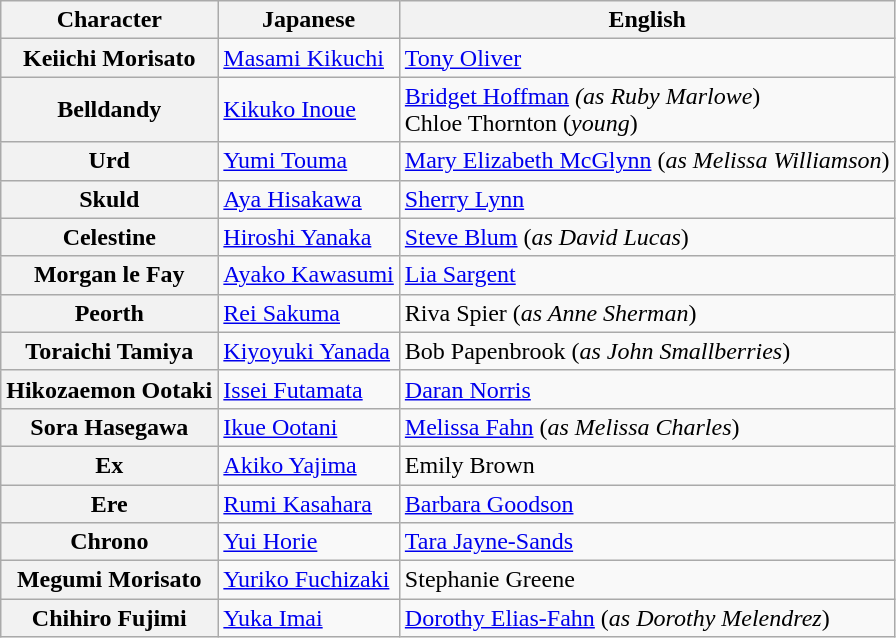<table class="wikitable mw-collapsible mw-collapsed">
<tr>
<th>Character</th>
<th>Japanese</th>
<th>English</th>
</tr>
<tr>
<th>Keiichi Morisato</th>
<td><a href='#'>Masami Kikuchi</a></td>
<td><a href='#'>Tony Oliver</a></td>
</tr>
<tr>
<th>Belldandy</th>
<td><a href='#'>Kikuko Inoue</a></td>
<td><a href='#'>Bridget Hoffman</a> <em>(as Ruby Marlowe</em>)<br>Chloe Thornton (<em>young</em>)</td>
</tr>
<tr>
<th>Urd</th>
<td><a href='#'>Yumi Touma</a></td>
<td><a href='#'>Mary Elizabeth McGlynn</a> (<em>as Melissa Williamson</em>)</td>
</tr>
<tr>
<th>Skuld</th>
<td><a href='#'>Aya Hisakawa</a></td>
<td><a href='#'>Sherry Lynn</a></td>
</tr>
<tr>
<th>Celestine</th>
<td><a href='#'>Hiroshi Yanaka</a></td>
<td><a href='#'>Steve Blum</a> (<em>as David Lucas</em>)</td>
</tr>
<tr>
<th>Morgan le Fay</th>
<td><a href='#'>Ayako Kawasumi</a></td>
<td><a href='#'>Lia Sargent</a></td>
</tr>
<tr>
<th>Peorth</th>
<td><a href='#'>Rei Sakuma</a></td>
<td>Riva Spier (<em>as Anne Sherman</em>)</td>
</tr>
<tr>
<th>Toraichi Tamiya</th>
<td><a href='#'>Kiyoyuki Yanada</a></td>
<td>Bob Papenbrook (<em>as John Smallberries</em>)</td>
</tr>
<tr>
<th>Hikozaemon Ootaki</th>
<td><a href='#'>Issei Futamata</a></td>
<td><a href='#'>Daran Norris</a></td>
</tr>
<tr>
<th>Sora Hasegawa</th>
<td><a href='#'>Ikue Ootani</a></td>
<td><a href='#'>Melissa Fahn</a> (<em>as Melissa Charles</em>)</td>
</tr>
<tr>
<th>Ex</th>
<td><a href='#'>Akiko Yajima</a></td>
<td>Emily Brown</td>
</tr>
<tr>
<th>Ere</th>
<td><a href='#'>Rumi Kasahara</a></td>
<td><a href='#'>Barbara Goodson</a></td>
</tr>
<tr>
<th>Chrono</th>
<td><a href='#'>Yui Horie</a></td>
<td><a href='#'>Tara Jayne-Sands</a></td>
</tr>
<tr>
<th>Megumi Morisato</th>
<td><a href='#'>Yuriko Fuchizaki</a></td>
<td>Stephanie Greene</td>
</tr>
<tr>
<th>Chihiro Fujimi</th>
<td><a href='#'>Yuka Imai</a></td>
<td><a href='#'>Dorothy Elias-Fahn</a> (<em>as Dorothy Melendrez</em>)</td>
</tr>
</table>
